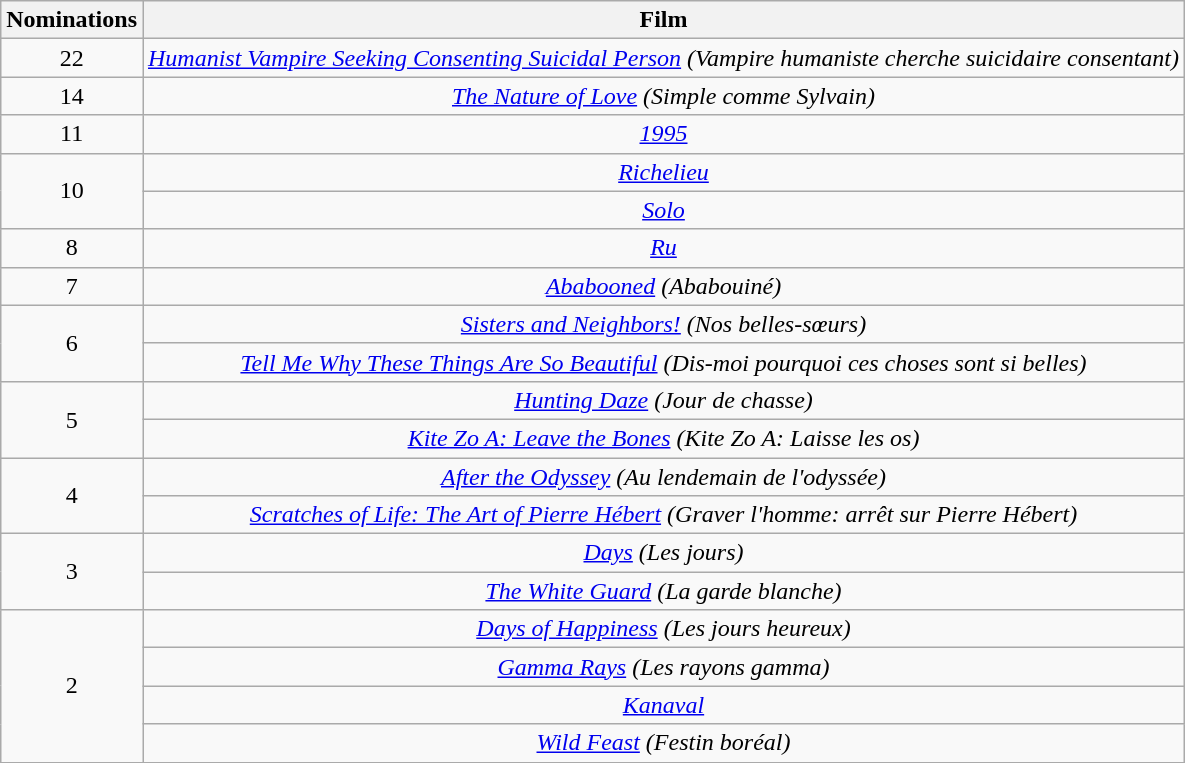<table class="wikitable" style="text-align:center;">
<tr>
<th scope="col" width="17">Nominations</th>
<th scope="col" align="center">Film</th>
</tr>
<tr>
<td rowspan="1" style="text-align:center;">22</td>
<td><em><a href='#'>Humanist Vampire Seeking Consenting Suicidal Person</a> (Vampire humaniste cherche suicidaire consentant)</em></td>
</tr>
<tr>
<td rowspan="1" style="text-align:center;">14</td>
<td><em><a href='#'>The Nature of Love</a> (Simple comme Sylvain)</em></td>
</tr>
<tr>
<td rowspan="1" style="text-align:center;">11</td>
<td><em><a href='#'>1995</a></em></td>
</tr>
<tr>
<td rowspan="2" style="text-align:center;">10</td>
<td><em><a href='#'>Richelieu</a></em></td>
</tr>
<tr>
<td><em><a href='#'>Solo</a></em></td>
</tr>
<tr>
<td rowspan="1" style="text-align:center;">8</td>
<td><em><a href='#'>Ru</a></em></td>
</tr>
<tr>
<td rowspan="1" style="text-align:center;">7</td>
<td><em><a href='#'>Ababooned</a> (Ababouiné)</em></td>
</tr>
<tr>
<td rowspan="2" style="text-align:center;">6</td>
<td><em><a href='#'>Sisters and Neighbors!</a> (Nos belles-sœurs)</em></td>
</tr>
<tr>
<td><em><a href='#'>Tell Me Why These Things Are So Beautiful</a> (Dis-moi pourquoi ces choses sont si belles)</em></td>
</tr>
<tr>
<td rowspan="2" style="text-align:center;">5</td>
<td><em><a href='#'>Hunting Daze</a> (Jour de chasse)</em></td>
</tr>
<tr>
<td><em><a href='#'>Kite Zo A: Leave the Bones</a> (Kite Zo A: Laisse les os)</em></td>
</tr>
<tr>
<td rowspan="2" style="text-align:center;">4</td>
<td><em><a href='#'>After the Odyssey</a> (Au lendemain de l'odyssée)</em></td>
</tr>
<tr>
<td><em><a href='#'>Scratches of Life: The Art of Pierre Hébert</a> (Graver l'homme: arrêt sur Pierre Hébert)</em></td>
</tr>
<tr>
<td rowspan="2" style="text-align:center;">3</td>
<td><em><a href='#'>Days</a> (Les jours)</em></td>
</tr>
<tr>
<td><em><a href='#'>The White Guard</a> (La garde blanche)</em></td>
</tr>
<tr>
<td rowspan="4" style="text-align:center;">2</td>
<td><em><a href='#'>Days of Happiness</a> (Les jours heureux)</em></td>
</tr>
<tr>
<td><em><a href='#'>Gamma Rays</a> (Les rayons gamma)</em></td>
</tr>
<tr>
<td><em><a href='#'>Kanaval</a></em></td>
</tr>
<tr>
<td><em><a href='#'>Wild Feast</a> (Festin boréal)</em></td>
</tr>
<tr>
</tr>
</table>
